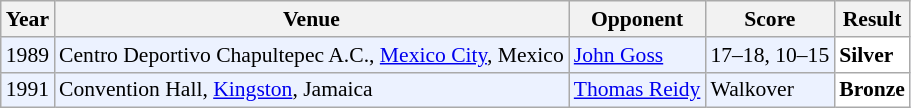<table class="sortable wikitable" style="font-size: 90%;">
<tr>
<th>Year</th>
<th>Venue</th>
<th>Opponent</th>
<th>Score</th>
<th>Result</th>
</tr>
<tr style="background:#ECF2FF">
<td align="center">1989</td>
<td align="left">Centro Deportivo Chapultepec A.C., <a href='#'>Mexico City</a>, Mexico</td>
<td align="left"> <a href='#'>John Goss</a></td>
<td align="left">17–18, 10–15</td>
<td style="text-align:left; background:white"> <strong>Silver</strong></td>
</tr>
<tr style="background:#ECF2FF">
<td align="center">1991</td>
<td align="left">Convention Hall, <a href='#'>Kingston</a>, Jamaica</td>
<td align="left"> <a href='#'>Thomas Reidy</a></td>
<td align="left">Walkover</td>
<td style="text-align:left; background:white"> <strong>Bronze</strong></td>
</tr>
</table>
